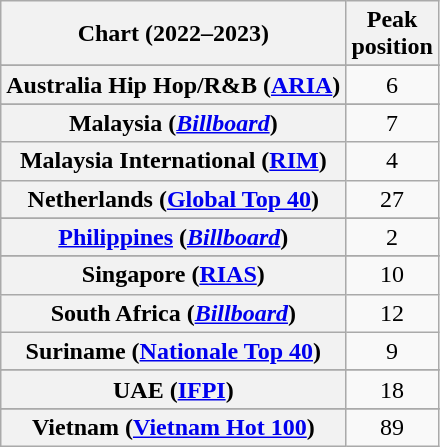<table class="wikitable sortable plainrowheaders" style="text-align:center">
<tr>
<th scope="col">Chart (2022–2023)</th>
<th scope="col">Peak<br>position</th>
</tr>
<tr>
</tr>
<tr>
<th scope="row">Australia Hip Hop/R&B (<a href='#'>ARIA</a>)</th>
<td>6</td>
</tr>
<tr>
</tr>
<tr>
</tr>
<tr>
</tr>
<tr>
</tr>
<tr>
<th scope="row">Malaysia (<em><a href='#'>Billboard</a></em>)</th>
<td>7</td>
</tr>
<tr>
<th scope="row">Malaysia International (<a href='#'>RIM</a>)</th>
<td>4</td>
</tr>
<tr>
<th scope="row">Netherlands (<a href='#'>Global Top 40</a>)</th>
<td>27</td>
</tr>
<tr>
</tr>
<tr>
</tr>
<tr>
<th scope="row"><a href='#'>Philippines</a> (<em><a href='#'>Billboard</a></em>)</th>
<td>2</td>
</tr>
<tr>
</tr>
<tr>
<th scope="row">Singapore (<a href='#'>RIAS</a>)</th>
<td>10</td>
</tr>
<tr>
<th scope="row">South Africa (<em><a href='#'>Billboard</a></em>)</th>
<td>12</td>
</tr>
<tr>
<th scope="row">Suriname (<a href='#'>Nationale Top 40</a>)</th>
<td>9</td>
</tr>
<tr>
</tr>
<tr>
<th scope="row">UAE (<a href='#'>IFPI</a>)</th>
<td>18</td>
</tr>
<tr>
</tr>
<tr>
</tr>
<tr>
</tr>
<tr>
</tr>
<tr>
</tr>
<tr>
</tr>
<tr>
</tr>
<tr>
</tr>
<tr>
</tr>
<tr>
<th scope="row">Vietnam (<a href='#'>Vietnam Hot 100</a>)</th>
<td>89</td>
</tr>
</table>
